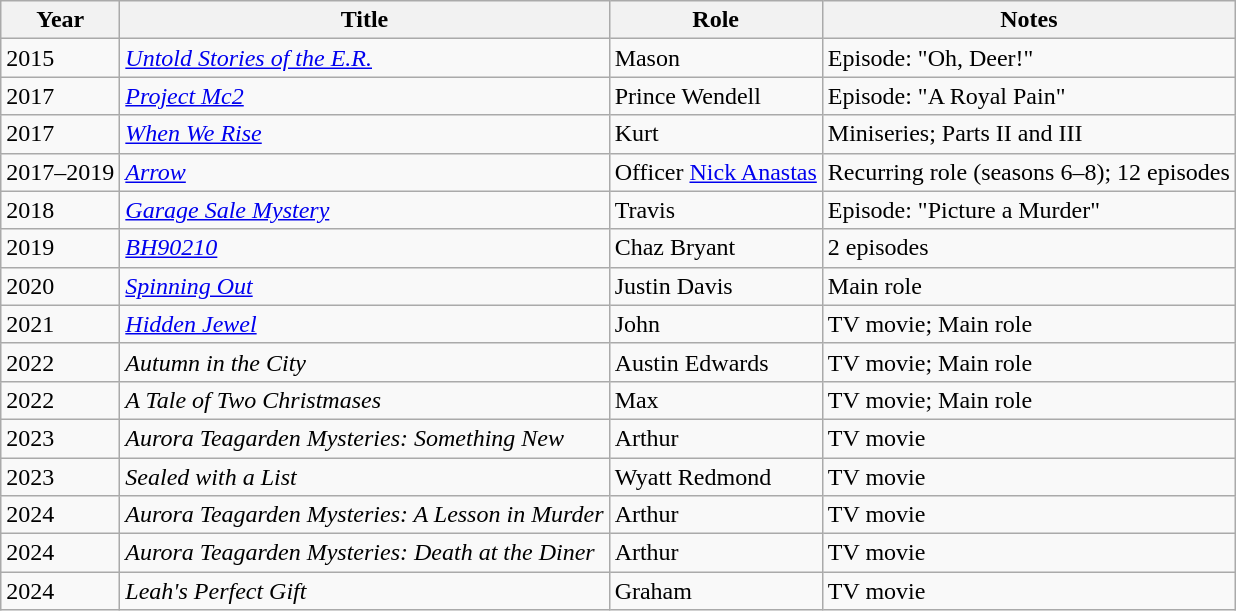<table class="wikitable sortable">
<tr>
<th>Year</th>
<th>Title</th>
<th>Role</th>
<th>Notes</th>
</tr>
<tr>
<td>2015</td>
<td><em><a href='#'>Untold Stories of the E.R.</a></em></td>
<td>Mason</td>
<td>Episode: "Oh, Deer!"</td>
</tr>
<tr>
<td>2017</td>
<td><em><a href='#'>Project Mc2</a></em></td>
<td>Prince Wendell</td>
<td>Episode: "A Royal Pain"</td>
</tr>
<tr>
<td>2017</td>
<td><em><a href='#'>When We Rise</a></em></td>
<td>Kurt</td>
<td>Miniseries; Parts II and III</td>
</tr>
<tr>
<td>2017–2019</td>
<td><em><a href='#'>Arrow</a></em></td>
<td>Officer <a href='#'>Nick Anastas</a></td>
<td>Recurring role (seasons 6–8); 12 episodes</td>
</tr>
<tr>
<td>2018</td>
<td><em><a href='#'>Garage Sale Mystery</a></em></td>
<td>Travis</td>
<td>Episode: "Picture a Murder"</td>
</tr>
<tr>
<td>2019</td>
<td><em><a href='#'>BH90210</a></em></td>
<td>Chaz Bryant</td>
<td>2 episodes</td>
</tr>
<tr>
<td>2020</td>
<td><em><a href='#'>Spinning Out</a></em></td>
<td>Justin Davis</td>
<td>Main role</td>
</tr>
<tr>
<td>2021</td>
<td><em><a href='#'>Hidden Jewel</a></em></td>
<td>John</td>
<td>TV movie; Main role</td>
</tr>
<tr>
<td>2022</td>
<td><em>Autumn in the City</em></td>
<td>Austin Edwards</td>
<td>TV movie; Main role</td>
</tr>
<tr>
<td>2022</td>
<td><em>A Tale of Two Christmases</em></td>
<td>Max</td>
<td>TV movie; Main role</td>
</tr>
<tr>
<td>2023</td>
<td><em>Aurora Teagarden Mysteries: Something New</em></td>
<td>Arthur</td>
<td>TV movie</td>
</tr>
<tr>
<td>2023</td>
<td><em>Sealed with a List</em></td>
<td>Wyatt Redmond</td>
<td>TV movie</td>
</tr>
<tr>
<td>2024</td>
<td><em>Aurora Teagarden Mysteries: A Lesson in Murder</em></td>
<td>Arthur</td>
<td>TV movie</td>
</tr>
<tr>
<td>2024</td>
<td><em>Aurora Teagarden Mysteries: Death at the Diner</em></td>
<td>Arthur</td>
<td>TV movie</td>
</tr>
<tr>
<td>2024</td>
<td><em>Leah's Perfect Gift</em></td>
<td>Graham</td>
<td>TV movie</td>
</tr>
</table>
